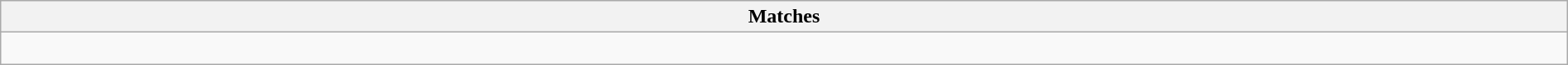<table class="wikitable collapsible collapsed" style="width:100%;">
<tr>
<th>Matches</th>
</tr>
<tr>
<td><br></td>
</tr>
</table>
